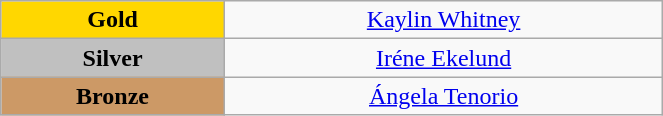<table class="wikitable" style="text-align:center; " width="35%">
<tr>
<td bgcolor="gold"><strong>Gold</strong></td>
<td><a href='#'>Kaylin Whitney</a><br>  <small><em></em></small></td>
</tr>
<tr>
<td bgcolor="silver"><strong>Silver</strong></td>
<td><a href='#'>Iréne Ekelund</a><br>  <small><em></em></small></td>
</tr>
<tr>
<td bgcolor="CC9966"><strong>Bronze</strong></td>
<td><a href='#'>Ángela Tenorio</a><br>  <small><em></em></small></td>
</tr>
</table>
